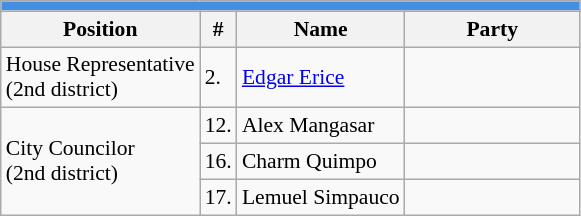<table class="wikitable" style="font-size:90%">
<tr>
<td colspan="5" bgcolor="#448ee4"></td>
</tr>
<tr>
<th>Position</th>
<th>#</th>
<th !width="150px">Name</th>
<th colspan=2 width=110px>Party</th>
</tr>
<tr>
<td>House Representative<br>(2nd district)</td>
<td>2.</td>
<td><a href='#'>Edgar Erice</a></td>
<td></td>
</tr>
<tr>
<td rowspan="3">City Councilor<br>(2nd district)</td>
<td>12.</td>
<td>Alex Mangasar</td>
<td></td>
</tr>
<tr>
<td>16.</td>
<td>Charm Quimpo</td>
<td></td>
</tr>
<tr>
<td>17.</td>
<td>Lemuel Simpauco</td>
<td></td>
</tr>
</table>
